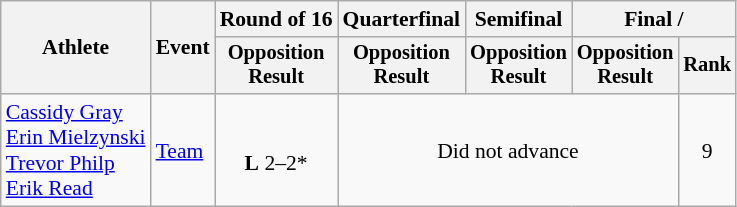<table class=wikitable style=font-size:90%>
<tr>
<th rowspan=2>Athlete</th>
<th rowspan=2>Event</th>
<th>Round of 16</th>
<th>Quarterfinal</th>
<th>Semifinal</th>
<th colspan=2>Final / </th>
</tr>
<tr style=font-size:95%>
<th>Opposition<br>Result</th>
<th>Opposition<br>Result</th>
<th>Opposition<br>Result</th>
<th>Opposition<br>Result</th>
<th>Rank</th>
</tr>
<tr align=center>
<td align=left><a href='#'>Cassidy Gray</a><br><a href='#'>Erin Mielzynski</a><br><a href='#'>Trevor Philp</a><br><a href='#'>Erik Read</a></td>
<td align=left><a href='#'>Team</a></td>
<td><br><strong>L</strong> 2–2*</td>
<td colspan=3>Did not advance</td>
<td>9</td>
</tr>
</table>
